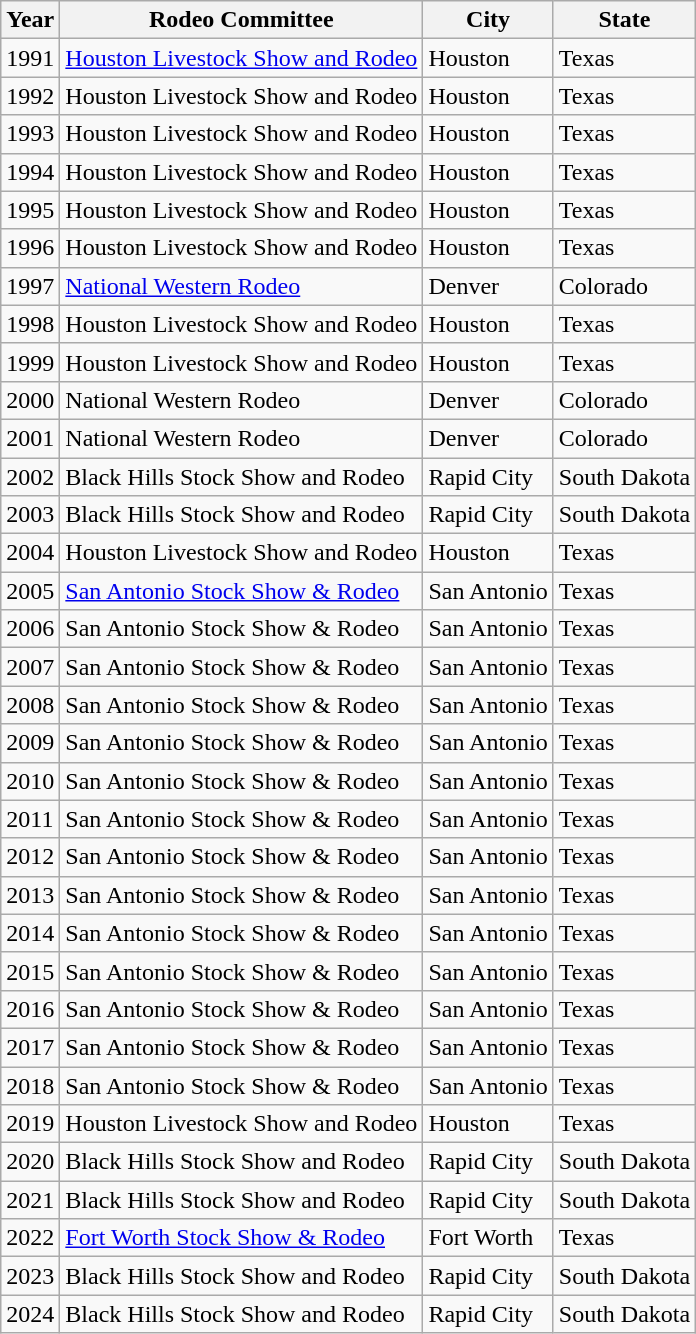<table class="wikitable">
<tr>
<th>Year</th>
<th>Rodeo Committee</th>
<th>City</th>
<th>State</th>
</tr>
<tr>
<td>1991</td>
<td><a href='#'>Houston Livestock Show and Rodeo</a></td>
<td>Houston</td>
<td>Texas</td>
</tr>
<tr>
<td>1992</td>
<td>Houston Livestock Show and Rodeo</td>
<td>Houston</td>
<td>Texas</td>
</tr>
<tr>
<td>1993</td>
<td>Houston Livestock Show and Rodeo</td>
<td>Houston</td>
<td>Texas</td>
</tr>
<tr>
<td>1994</td>
<td>Houston Livestock Show and Rodeo</td>
<td>Houston</td>
<td>Texas</td>
</tr>
<tr>
<td>1995</td>
<td>Houston Livestock Show and Rodeo</td>
<td>Houston</td>
<td>Texas</td>
</tr>
<tr>
<td>1996</td>
<td>Houston Livestock Show and Rodeo</td>
<td>Houston</td>
<td>Texas</td>
</tr>
<tr>
<td>1997</td>
<td><a href='#'>National Western Rodeo</a></td>
<td>Denver</td>
<td>Colorado</td>
</tr>
<tr>
<td>1998</td>
<td>Houston Livestock Show and Rodeo</td>
<td>Houston</td>
<td>Texas</td>
</tr>
<tr>
<td>1999</td>
<td>Houston Livestock Show and Rodeo</td>
<td>Houston</td>
<td>Texas</td>
</tr>
<tr>
<td>2000</td>
<td>National Western Rodeo</td>
<td>Denver</td>
<td>Colorado</td>
</tr>
<tr>
<td>2001</td>
<td>National Western Rodeo</td>
<td>Denver</td>
<td>Colorado</td>
</tr>
<tr>
<td>2002</td>
<td>Black Hills Stock Show and Rodeo</td>
<td>Rapid City</td>
<td>South Dakota</td>
</tr>
<tr>
<td>2003</td>
<td>Black Hills Stock Show and Rodeo</td>
<td>Rapid City</td>
<td>South Dakota</td>
</tr>
<tr>
<td>2004</td>
<td>Houston Livestock Show and Rodeo</td>
<td>Houston</td>
<td>Texas</td>
</tr>
<tr>
<td>2005</td>
<td><a href='#'>San Antonio Stock Show & Rodeo</a></td>
<td>San Antonio</td>
<td>Texas</td>
</tr>
<tr>
<td>2006</td>
<td>San Antonio Stock Show & Rodeo</td>
<td>San Antonio</td>
<td>Texas</td>
</tr>
<tr>
<td>2007</td>
<td>San Antonio Stock Show & Rodeo</td>
<td>San Antonio</td>
<td>Texas</td>
</tr>
<tr>
<td>2008</td>
<td>San Antonio Stock Show & Rodeo</td>
<td>San Antonio</td>
<td>Texas</td>
</tr>
<tr>
<td>2009</td>
<td>San Antonio Stock Show & Rodeo</td>
<td>San Antonio</td>
<td>Texas</td>
</tr>
<tr>
<td>2010</td>
<td>San Antonio Stock Show & Rodeo</td>
<td>San Antonio</td>
<td>Texas</td>
</tr>
<tr>
<td>2011</td>
<td>San Antonio Stock Show & Rodeo</td>
<td>San Antonio</td>
<td>Texas</td>
</tr>
<tr>
<td>2012</td>
<td>San Antonio Stock Show & Rodeo</td>
<td>San Antonio</td>
<td>Texas</td>
</tr>
<tr>
<td>2013</td>
<td>San Antonio Stock Show & Rodeo</td>
<td>San Antonio</td>
<td>Texas</td>
</tr>
<tr>
<td>2014</td>
<td>San Antonio Stock Show & Rodeo</td>
<td>San Antonio</td>
<td>Texas</td>
</tr>
<tr>
<td>2015</td>
<td>San Antonio Stock Show & Rodeo</td>
<td>San Antonio</td>
<td>Texas</td>
</tr>
<tr>
<td>2016</td>
<td>San Antonio Stock Show & Rodeo</td>
<td>San Antonio</td>
<td>Texas</td>
</tr>
<tr>
<td>2017</td>
<td>San Antonio Stock Show & Rodeo</td>
<td>San Antonio</td>
<td>Texas</td>
</tr>
<tr>
<td>2018</td>
<td>San Antonio Stock Show & Rodeo</td>
<td>San Antonio</td>
<td>Texas</td>
</tr>
<tr>
<td>2019</td>
<td>Houston Livestock Show and Rodeo</td>
<td>Houston</td>
<td>Texas</td>
</tr>
<tr>
<td>2020</td>
<td>Black Hills Stock Show and Rodeo</td>
<td>Rapid City</td>
<td>South Dakota</td>
</tr>
<tr>
<td>2021</td>
<td>Black Hills Stock Show and Rodeo</td>
<td>Rapid City</td>
<td>South Dakota</td>
</tr>
<tr>
<td>2022</td>
<td><a href='#'>Fort Worth Stock Show & Rodeo</a></td>
<td>Fort Worth</td>
<td>Texas</td>
</tr>
<tr>
<td>2023</td>
<td>Black Hills Stock Show and Rodeo</td>
<td>Rapid City</td>
<td>South Dakota</td>
</tr>
<tr>
<td>2024</td>
<td>Black Hills Stock Show and Rodeo</td>
<td>Rapid City</td>
<td>South Dakota</td>
</tr>
</table>
